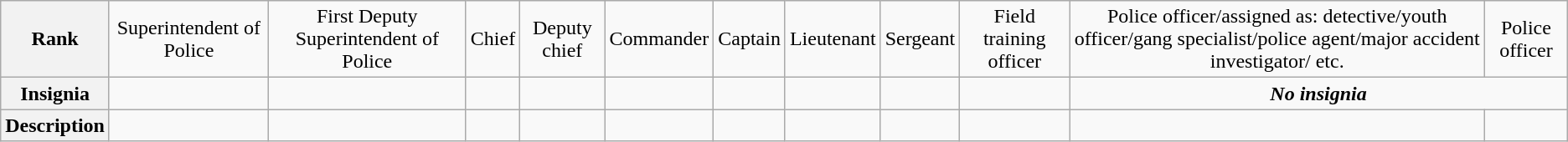<table class="wikitable">
<tr style="text-align:center;">
<th>Rank</th>
<td>Superintendent of Police</td>
<td>First Deputy Superintendent of Police</td>
<td>Chief</td>
<td>Deputy chief</td>
<td>Commander</td>
<td>Captain</td>
<td>Lieutenant</td>
<td>Sergeant</td>
<td>Field training officer</td>
<td>Police officer/assigned as: detective/youth officer/gang specialist/police agent/major accident investigator/ etc.</td>
<td>Police officer</td>
</tr>
<tr style="text-align:center;">
<th>Insignia</th>
<td></td>
<td></td>
<td></td>
<td></td>
<td></td>
<td></td>
<td></td>
<td></td>
<td></td>
<td colspan=2><strong><em>No insignia</em></strong></td>
</tr>
<tr style="text-align:center;">
<th>Description</th>
<td></td>
<td></td>
<td></td>
<td></td>
<td></td>
<td></td>
<td></td>
<td></td>
<td></td>
<td></td>
<td></td>
</tr>
</table>
